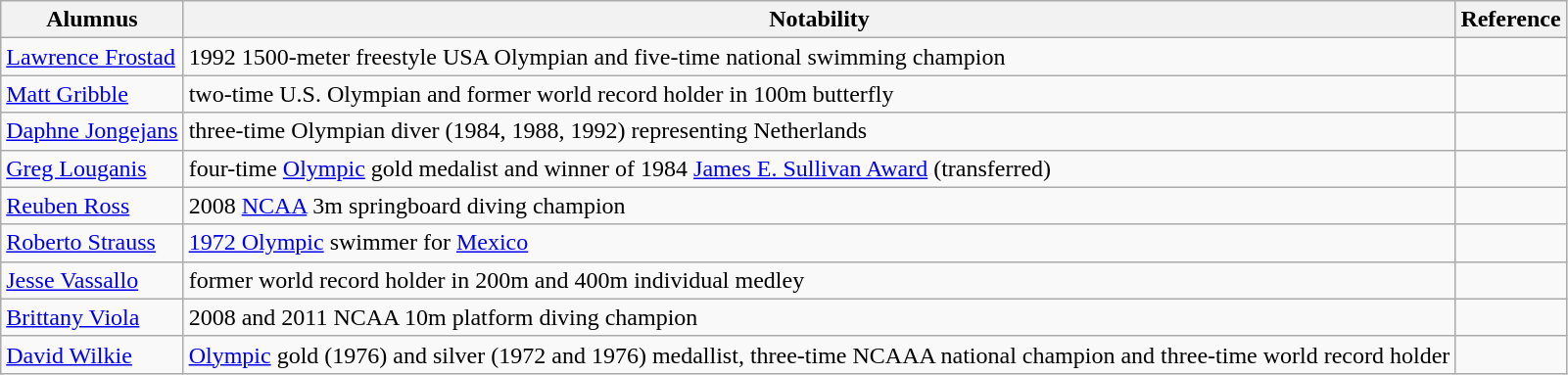<table class="wikitable">
<tr>
<th>Alumnus</th>
<th>Notability</th>
<th>Reference</th>
</tr>
<tr>
<td><a href='#'>Lawrence Frostad</a></td>
<td>1992 1500-meter freestyle USA Olympian and five-time national swimming champion</td>
<td></td>
</tr>
<tr>
<td><a href='#'>Matt Gribble</a></td>
<td>two-time U.S. Olympian and former world record holder in 100m butterfly</td>
<td></td>
</tr>
<tr>
<td><a href='#'>Daphne Jongejans</a></td>
<td>three-time Olympian diver (1984, 1988, 1992) representing Netherlands</td>
<td></td>
</tr>
<tr>
<td><a href='#'>Greg Louganis</a></td>
<td>four-time <a href='#'>Olympic</a> gold medalist and winner of 1984 <a href='#'>James E. Sullivan Award</a> (transferred)</td>
<td></td>
</tr>
<tr>
<td><a href='#'>Reuben Ross</a></td>
<td>2008 <a href='#'>NCAA</a> 3m springboard diving champion</td>
<td></td>
</tr>
<tr>
<td><a href='#'>Roberto Strauss</a></td>
<td><a href='#'>1972 Olympic</a> swimmer for <a href='#'>Mexico</a></td>
</tr>
<tr>
<td><a href='#'>Jesse Vassallo</a></td>
<td>former world record holder in 200m and 400m individual medley</td>
<td></td>
</tr>
<tr>
<td><a href='#'>Brittany Viola</a></td>
<td>2008 and 2011 NCAA 10m platform diving champion</td>
<td></td>
</tr>
<tr>
<td><a href='#'>David Wilkie</a></td>
<td><a href='#'>Olympic</a> gold (1976) and silver (1972 and 1976) medallist, three-time NCAAA national champion and three-time world record holder</td>
<td></td>
</tr>
</table>
